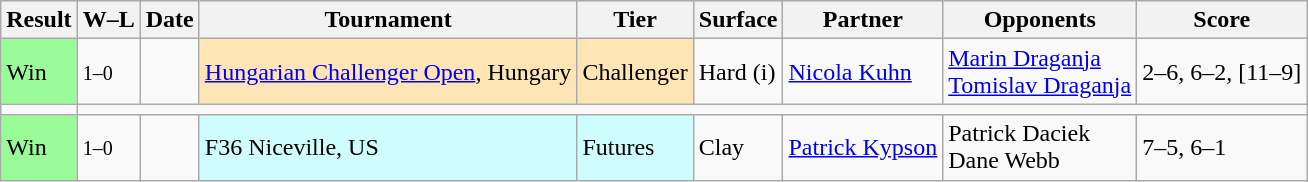<table class="sortable wikitable">
<tr>
<th>Result</th>
<th class="unsortable">W–L</th>
<th>Date</th>
<th>Tournament</th>
<th>Tier</th>
<th>Surface</th>
<th>Partner</th>
<th>Opponents</th>
<th class="unsortable">Score</th>
</tr>
<tr>
<td style="background:#98fb98;">Win</td>
<td><small>1–0</small></td>
<td><a href='#'></a></td>
<td style="background:moccasin;"><a href='#'>Hungarian Challenger Open</a>, Hungary</td>
<td style="background:moccasin;">Challenger</td>
<td>Hard (i)</td>
<td> <a href='#'>Nicola Kuhn</a></td>
<td> <a href='#'>Marin Draganja</a> <br>  <a href='#'>Tomislav Draganja</a></td>
<td>2–6, 6–2, [11–9]</td>
</tr>
<tr>
<td></td>
</tr>
<tr>
<td style="background:#98fb98;">Win</td>
<td><small>1–0</small></td>
<td></td>
<td style="background:#cffcff;">F36 Niceville, US</td>
<td style="background:#cffcff;">Futures</td>
<td>Clay</td>
<td> <a href='#'>Patrick Kypson</a></td>
<td> Patrick Daciek <br>  Dane Webb</td>
<td>7–5, 6–1</td>
</tr>
</table>
